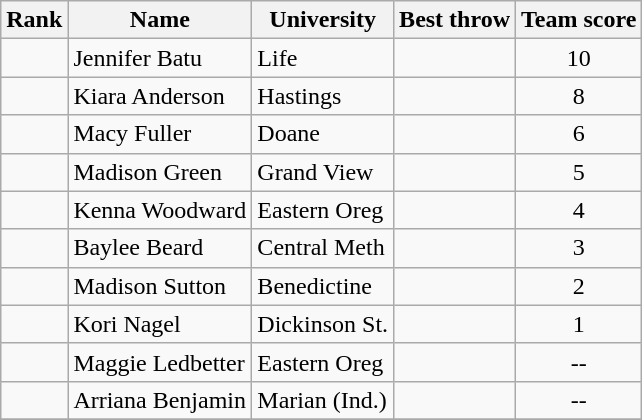<table class="wikitable sortable" style="text-align:center">
<tr>
<th>Rank</th>
<th>Name</th>
<th>University</th>
<th>Best throw</th>
<th>Team score</th>
</tr>
<tr>
<td></td>
<td align=left>Jennifer Batu</td>
<td align="left">Life</td>
<td><strong></strong></td>
<td>10</td>
</tr>
<tr>
<td></td>
<td align=left>Kiara Anderson</td>
<td align="left">Hastings</td>
<td><strong></strong></td>
<td>8</td>
</tr>
<tr>
<td></td>
<td align=left>Macy Fuller</td>
<td align="left">Doane</td>
<td><strong></strong></td>
<td>6</td>
</tr>
<tr>
<td></td>
<td align=left>Madison Green</td>
<td align="left">Grand View</td>
<td><strong></strong></td>
<td>5</td>
</tr>
<tr>
<td></td>
<td align=left>Kenna Woodward</td>
<td align="left">Eastern Oreg</td>
<td><strong></strong></td>
<td>4</td>
</tr>
<tr>
<td></td>
<td align=left>Baylee Beard</td>
<td align="left">Central Meth</td>
<td><strong></strong></td>
<td>3</td>
</tr>
<tr>
<td></td>
<td align=left>Madison Sutton</td>
<td align="left">Benedictine</td>
<td><strong></strong></td>
<td>2</td>
</tr>
<tr>
<td></td>
<td align=left>Kori Nagel</td>
<td align="left">Dickinson St.</td>
<td><strong></strong></td>
<td>1</td>
</tr>
<tr>
<td></td>
<td align=left>Maggie Ledbetter</td>
<td align="left">Eastern Oreg</td>
<td><strong></strong></td>
<td>--</td>
</tr>
<tr>
<td></td>
<td align=left>Arriana Benjamin</td>
<td align="left">Marian (Ind.)</td>
<td><strong></strong></td>
<td>--</td>
</tr>
<tr>
</tr>
</table>
